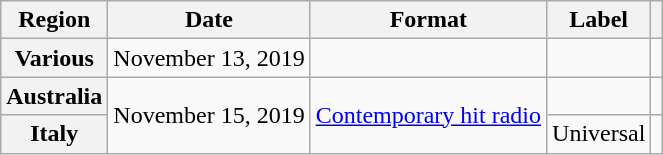<table class="wikitable plainrowheaders">
<tr>
<th scope="col">Region</th>
<th scope="col">Date</th>
<th scope="col">Format</th>
<th scope="col">Label</th>
<th scope="col"></th>
</tr>
<tr>
<th scope="row">Various</th>
<td>November 13, 2019</td>
<td></td>
<td></td>
<td></td>
</tr>
<tr>
<th scope="row">Australia</th>
<td rowspan="2">November 15, 2019</td>
<td rowspan="2"><a href='#'>Contemporary hit radio</a></td>
<td></td>
<td></td>
</tr>
<tr>
<th scope="row">Italy</th>
<td>Universal</td>
<td></td>
</tr>
</table>
